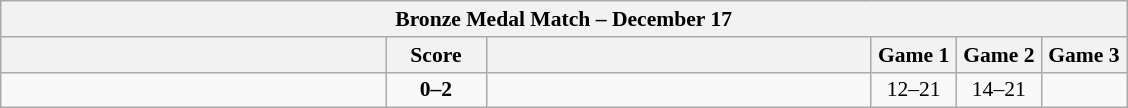<table class="wikitable" style="text-align: center; font-size:90% ">
<tr>
<th colspan=6>Bronze Medal Match – December 17</th>
</tr>
<tr>
<th align="right" width="250"></th>
<th width="60">Score</th>
<th align="left" width="250"></th>
<th width="50">Game 1</th>
<th width="50">Game 2</th>
<th width="50">Game 3</th>
</tr>
<tr>
<td align=left><strong></strong></td>
<td align=center><strong>0–2</strong></td>
<td align=left></td>
<td>12–21</td>
<td>14–21</td>
<td></td>
</tr>
</table>
